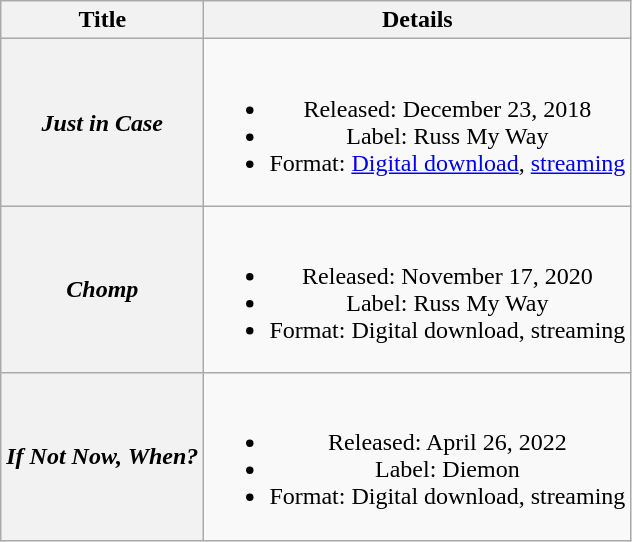<table class="wikitable plainrowheaders" style="text-align:center;">
<tr>
<th scope="col">Title</th>
<th scope="col">Details</th>
</tr>
<tr>
<th scope="row"><em>Just in Case</em></th>
<td><br><ul><li>Released: December 23, 2018</li><li>Label: Russ My Way</li><li>Format: <a href='#'>Digital download</a>, <a href='#'>streaming</a></li></ul></td>
</tr>
<tr>
<th scope="row"><em>Chomp</em></th>
<td><br><ul><li>Released: November 17, 2020</li><li>Label: Russ My Way</li><li>Format: Digital download, streaming</li></ul></td>
</tr>
<tr>
<th scope="row"><em>If Not Now, When?</em></th>
<td><br><ul><li>Released: April 26, 2022</li><li>Label: Diemon</li><li>Format: Digital download, streaming</li></ul></td>
</tr>
</table>
